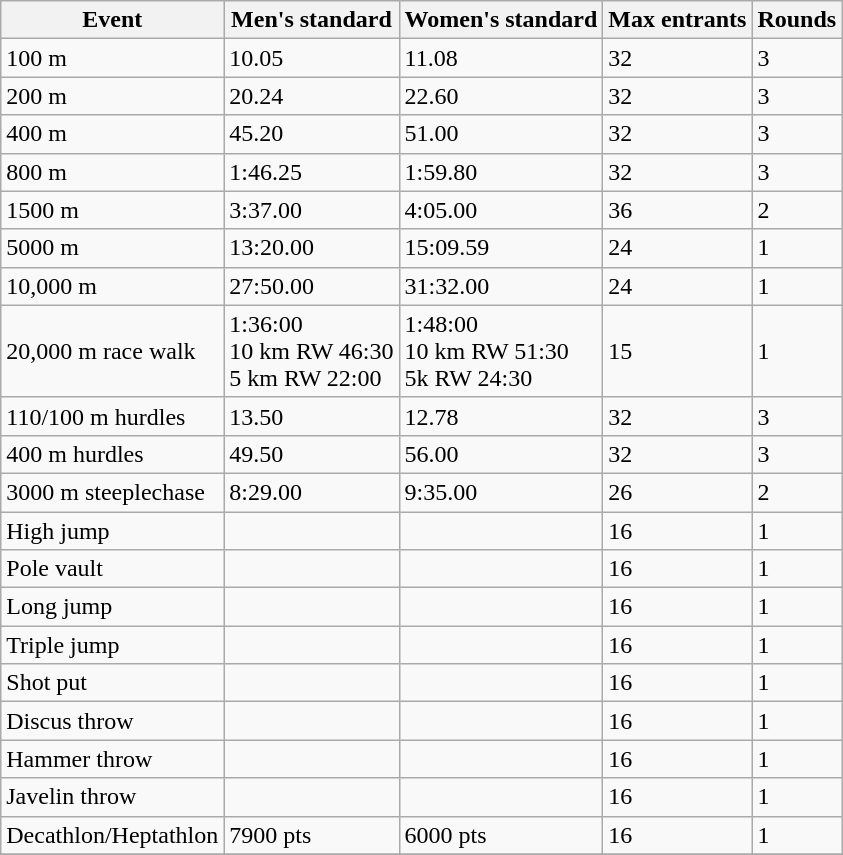<table class="wikitable sortable">
<tr>
<th>Event</th>
<th>Men's standard</th>
<th>Women's standard</th>
<th>Max entrants</th>
<th>Rounds</th>
</tr>
<tr>
<td>100 m</td>
<td>10.05</td>
<td>11.08</td>
<td>32</td>
<td>3</td>
</tr>
<tr>
<td>200 m</td>
<td>20.24</td>
<td>22.60</td>
<td>32</td>
<td>3</td>
</tr>
<tr>
<td>400 m</td>
<td>45.20</td>
<td>51.00</td>
<td>32</td>
<td>3</td>
</tr>
<tr>
<td>800 m</td>
<td>1:46.25</td>
<td>1:59.80</td>
<td>32</td>
<td>3</td>
</tr>
<tr>
<td>1500 m</td>
<td>3:37.00</td>
<td>4:05.00</td>
<td>36</td>
<td>2</td>
</tr>
<tr>
<td>5000 m</td>
<td>13:20.00</td>
<td>15:09.59</td>
<td>24</td>
<td>1</td>
</tr>
<tr>
<td>10,000 m</td>
<td>27:50.00</td>
<td>31:32.00</td>
<td>24</td>
<td>1</td>
</tr>
<tr>
<td>20,000 m race walk</td>
<td>1:36:00<br>10 km RW 46:30<br>5 km RW 22:00</td>
<td>1:48:00<br>10 km RW 51:30<br>5k RW 24:30</td>
<td>15</td>
<td>1</td>
</tr>
<tr>
<td>110/100 m hurdles</td>
<td>13.50</td>
<td>12.78</td>
<td>32</td>
<td>3</td>
</tr>
<tr>
<td>400 m hurdles</td>
<td>49.50</td>
<td>56.00</td>
<td>32</td>
<td>3</td>
</tr>
<tr>
<td>3000 m steeplechase</td>
<td>8:29.00</td>
<td>9:35.00</td>
<td>26</td>
<td>2</td>
</tr>
<tr>
<td>High jump</td>
<td></td>
<td></td>
<td>16</td>
<td>1</td>
</tr>
<tr>
<td>Pole vault</td>
<td></td>
<td></td>
<td>16</td>
<td>1</td>
</tr>
<tr>
<td>Long jump</td>
<td></td>
<td></td>
<td>16</td>
<td>1</td>
</tr>
<tr>
<td>Triple jump</td>
<td></td>
<td></td>
<td>16</td>
<td>1</td>
</tr>
<tr>
<td>Shot put</td>
<td></td>
<td></td>
<td>16</td>
<td>1</td>
</tr>
<tr>
<td>Discus throw</td>
<td></td>
<td></td>
<td>16</td>
<td>1</td>
</tr>
<tr>
<td>Hammer throw</td>
<td></td>
<td></td>
<td>16</td>
<td>1</td>
</tr>
<tr>
<td>Javelin throw</td>
<td></td>
<td></td>
<td>16</td>
<td>1</td>
</tr>
<tr>
<td>Decathlon/Heptathlon</td>
<td>7900 pts</td>
<td>6000 pts</td>
<td>16</td>
<td>1</td>
</tr>
<tr>
</tr>
</table>
